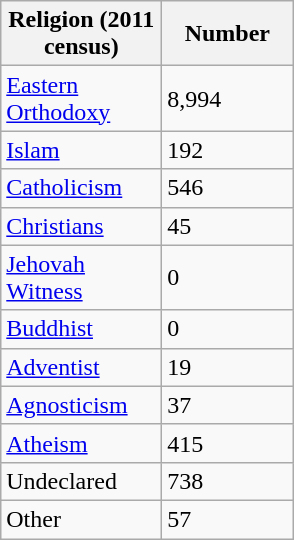<table class="wikitable">
<tr>
<th style="width:100px;">Religion (2011 census)</th>
<th style="width:80px;">Number</th>
</tr>
<tr>
<td><a href='#'>Eastern Orthodoxy</a></td>
<td>8,994</td>
</tr>
<tr>
<td><a href='#'>Islam</a></td>
<td>192</td>
</tr>
<tr>
<td><a href='#'>Catholicism</a></td>
<td>546</td>
</tr>
<tr>
<td><a href='#'>Christians</a></td>
<td>45</td>
</tr>
<tr>
<td><a href='#'>Jehovah Witness</a></td>
<td>0</td>
</tr>
<tr>
<td><a href='#'>Buddhist</a></td>
<td>0</td>
</tr>
<tr>
<td><a href='#'>Adventist</a></td>
<td>19</td>
</tr>
<tr>
<td><a href='#'>Agnosticism</a></td>
<td>37</td>
</tr>
<tr>
<td><a href='#'>Atheism</a></td>
<td>415</td>
</tr>
<tr>
<td>Undeclared</td>
<td>738</td>
</tr>
<tr>
<td>Other</td>
<td>57</td>
</tr>
</table>
